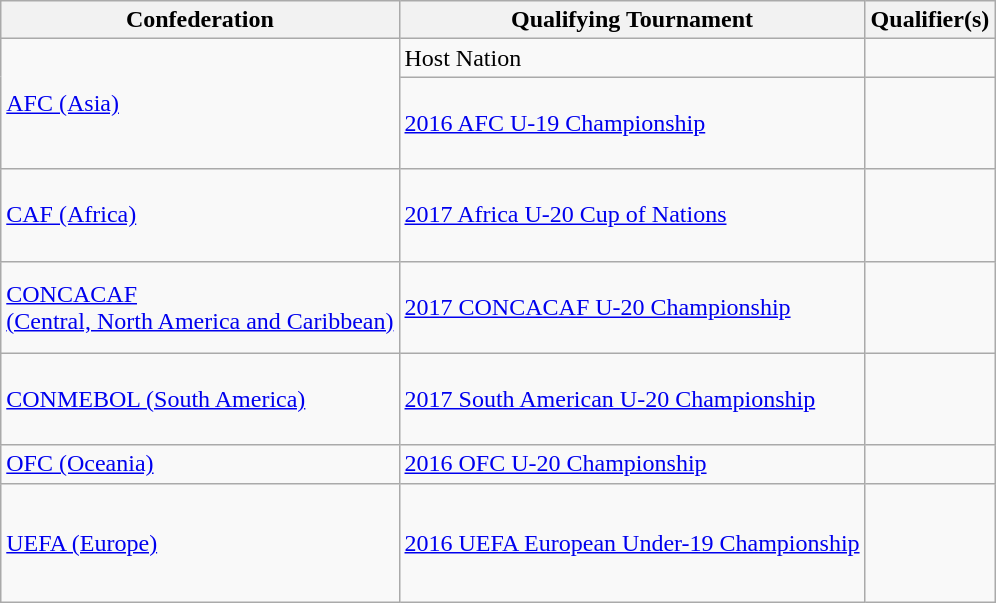<table class=wikitable>
<tr>
<th>Confederation</th>
<th>Qualifying Tournament</th>
<th>Qualifier(s)</th>
</tr>
<tr>
<td rowspan=2><a href='#'>AFC (Asia)</a></td>
<td>Host Nation</td>
<td></td>
</tr>
<tr>
<td><a href='#'>2016 AFC U-19 Championship</a></td>
<td><br><br><br></td>
</tr>
<tr>
<td><a href='#'>CAF (Africa)</a></td>
<td><a href='#'>2017 Africa U-20 Cup of Nations</a></td>
<td><br><br><br></td>
</tr>
<tr>
<td><a href='#'>CONCACAF <br>(Central, North America and Caribbean)</a></td>
<td><a href='#'>2017 CONCACAF U-20 Championship</a></td>
<td><br><br><br></td>
</tr>
<tr>
<td><a href='#'>CONMEBOL (South America)</a></td>
<td><a href='#'>2017 South American U-20 Championship</a></td>
<td><br><br><br></td>
</tr>
<tr>
<td><a href='#'>OFC (Oceania)</a></td>
<td><a href='#'>2016 OFC U-20 Championship</a></td>
<td><br></td>
</tr>
<tr>
<td><a href='#'>UEFA (Europe)</a></td>
<td><a href='#'>2016 UEFA European Under-19 Championship</a></td>
<td><br><br><br><br></td>
</tr>
</table>
